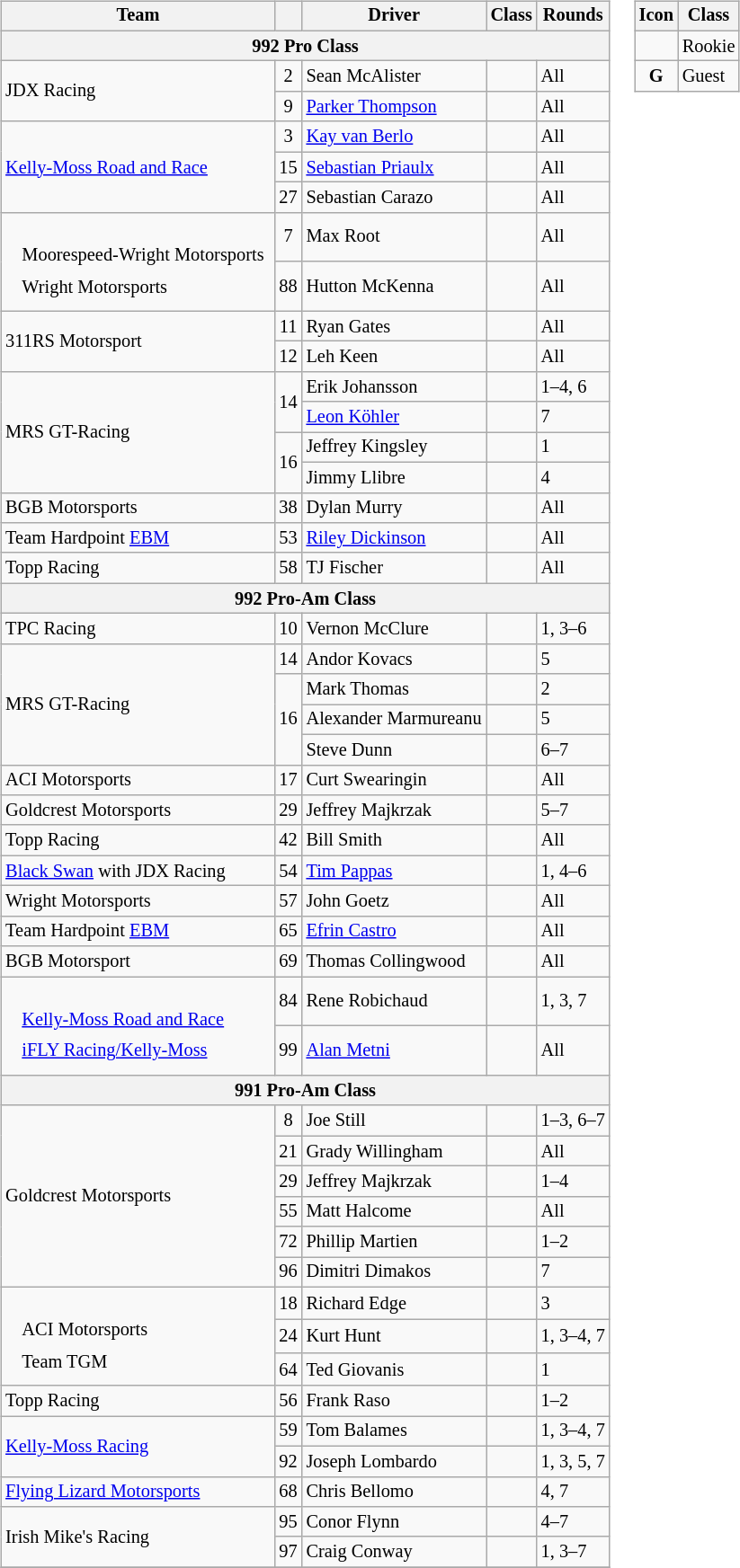<table>
<tr>
<td><br><table class="wikitable" style="font-size: 85%;">
<tr>
<th>Team</th>
<th></th>
<th>Driver</th>
<th>Class</th>
<th>Rounds</th>
</tr>
<tr>
<th colspan=5>992 Pro Class</th>
</tr>
<tr>
<td rowspan=2> JDX Racing</td>
<td align="center">2</td>
<td> Sean McAlister</td>
<td align="center"></td>
<td>All</td>
</tr>
<tr>
<td align="center">9</td>
<td> <a href='#'>Parker Thompson</a></td>
<td align="center"></td>
<td>All</td>
</tr>
<tr>
<td rowspan=3> <a href='#'>Kelly-Moss Road and Race</a></td>
<td align="center">3</td>
<td> <a href='#'>Kay van Berlo</a></td>
<td align="center"></td>
<td>All</td>
</tr>
<tr>
<td align="center">15</td>
<td> <a href='#'>Sebastian Priaulx</a></td>
<td align="center"></td>
<td>All</td>
</tr>
<tr>
<td align="center">27</td>
<td> Sebastian Carazo</td>
<td align="center"></td>
<td>All</td>
</tr>
<tr>
<td rowspan=2><br><table style="float: left; border-top:transparent; border-right:transparent; border-bottom:transparent; border-left:transparent;">
<tr>
<td style=" border-top:transparent; border-right:transparent; border-bottom:transparent; border-left:transparent;" rowspan=16></td>
<td style=" border-top:transparent; border-right:transparent; border-bottom:transparent; border-left:transparent;">Moorespeed-Wright Motorsports</td>
</tr>
<tr>
<td style=" border-top:transparent; border-right:transparent; border-bottom:transparent; border-left:transparent;">Wright Motorsports</td>
</tr>
<tr>
</tr>
</table>
</td>
<td align="center">7</td>
<td> Max Root</td>
<td align="center"></td>
<td>All</td>
</tr>
<tr>
<td align="center">88</td>
<td> Hutton McKenna</td>
<td></td>
<td>All</td>
</tr>
<tr>
<td rowspan=2> 311RS Motorsport</td>
<td align="center">11</td>
<td> Ryan Gates</td>
<td></td>
<td>All</td>
</tr>
<tr>
<td align="center">12</td>
<td> Leh Keen</td>
<td></td>
<td>All</td>
</tr>
<tr>
<td rowspan=4> MRS GT-Racing</td>
<td rowspan=2 align="center">14</td>
<td> Erik Johansson</td>
<td></td>
<td>1–4, 6</td>
</tr>
<tr>
<td> <a href='#'>Leon Köhler</a></td>
<td></td>
<td>7</td>
</tr>
<tr>
<td rowspan=2 align="center">16</td>
<td> Jeffrey Kingsley</td>
<td></td>
<td>1</td>
</tr>
<tr>
<td> Jimmy Llibre</td>
<td></td>
<td>4</td>
</tr>
<tr>
<td> BGB Motorsports</td>
<td align="center">38</td>
<td> Dylan Murry</td>
<td align="center"></td>
<td>All</td>
</tr>
<tr>
<td> Team Hardpoint <a href='#'>EBM</a></td>
<td align="center">53</td>
<td> <a href='#'>Riley Dickinson</a></td>
<td align="center"></td>
<td>All</td>
</tr>
<tr>
<td> Topp Racing</td>
<td align="center">58</td>
<td> TJ Fischer</td>
<td></td>
<td>All</td>
</tr>
<tr>
<th colspan=5>992 Pro-Am Class</th>
</tr>
<tr>
<td> TPC Racing</td>
<td align="center">10</td>
<td> Vernon McClure</td>
<td></td>
<td>1, 3–6</td>
</tr>
<tr>
<td rowspan=4> MRS GT-Racing</td>
<td align="center">14</td>
<td> Andor Kovacs</td>
<td></td>
<td>5</td>
</tr>
<tr>
<td rowspan=3 align="center">16</td>
<td> Mark Thomas</td>
<td></td>
<td>2</td>
</tr>
<tr>
<td> Alexander Marmureanu</td>
<td></td>
<td>5</td>
</tr>
<tr>
<td> Steve Dunn</td>
<td></td>
<td>6–7</td>
</tr>
<tr>
<td> ACI Motorsports</td>
<td align="center">17</td>
<td> Curt Swearingin</td>
<td></td>
<td>All</td>
</tr>
<tr>
<td> Goldcrest Motorsports</td>
<td align="center">29</td>
<td> Jeffrey Majkrzak</td>
<td></td>
<td>5–7</td>
</tr>
<tr>
<td> Topp Racing</td>
<td align="center">42</td>
<td> Bill Smith</td>
<td></td>
<td>All</td>
</tr>
<tr>
<td> <a href='#'>Black Swan</a> with JDX Racing</td>
<td align="center">54</td>
<td> <a href='#'>Tim Pappas</a></td>
<td></td>
<td>1, 4–6</td>
</tr>
<tr>
<td> Wright Motorsports</td>
<td align="center">57</td>
<td> John Goetz</td>
<td></td>
<td>All</td>
</tr>
<tr>
<td> Team Hardpoint <a href='#'>EBM</a></td>
<td align="center">65</td>
<td> <a href='#'>Efrin Castro</a></td>
<td></td>
<td>All</td>
</tr>
<tr>
<td> BGB Motorsport</td>
<td align="center">69</td>
<td> Thomas Collingwood</td>
<td></td>
<td>All</td>
</tr>
<tr>
<td rowspan=2><br><table style="float: left; border-top:transparent; border-right:transparent; border-bottom:transparent; border-left:transparent;">
<tr>
<td style=" border-top:transparent; border-right:transparent; border-bottom:transparent; border-left:transparent;" rowspan=16></td>
<td style=" border-top:transparent; border-right:transparent; border-bottom:transparent; border-left:transparent;"><a href='#'>Kelly-Moss Road and Race</a></td>
</tr>
<tr>
<td style=" border-top:transparent; border-right:transparent; border-bottom:transparent; border-left:transparent;"><a href='#'>iFLY Racing/Kelly-Moss</a></td>
</tr>
<tr>
</tr>
</table>
</td>
<td align="center">84</td>
<td> Rene Robichaud</td>
<td align="center"></td>
<td>1, 3, 7</td>
</tr>
<tr>
<td align="center">99</td>
<td> <a href='#'>Alan Metni</a></td>
<td></td>
<td>All</td>
</tr>
<tr>
<th colspan=5>991 Pro-Am Class</th>
</tr>
<tr>
<td rowspan="6"> Goldcrest Motorsports</td>
<td align="center">8</td>
<td> Joe Still</td>
<td></td>
<td>1–3, 6–7</td>
</tr>
<tr>
<td align="center">21</td>
<td> Grady Willingham</td>
<td></td>
<td>All</td>
</tr>
<tr>
<td align="center">29</td>
<td> Jeffrey Majkrzak</td>
<td></td>
<td>1–4</td>
</tr>
<tr>
<td align="center">55</td>
<td> Matt Halcome</td>
<td></td>
<td>All</td>
</tr>
<tr>
<td align="center">72</td>
<td> Phillip Martien</td>
<td></td>
<td>1–2</td>
</tr>
<tr>
<td align="center">96</td>
<td> Dimitri Dimakos</td>
<td></td>
<td>7</td>
</tr>
<tr>
<td rowspan=3><br><table style="float: left; border-top:transparent; border-right:transparent; border-bottom:transparent; border-left:transparent;">
<tr>
<td style=" border-top:transparent; border-right:transparent; border-bottom:transparent; border-left:transparent;" rowspan=16></td>
<td style=" border-top:transparent; border-right:transparent; border-bottom:transparent; border-left:transparent;">ACI Motorsports</td>
</tr>
<tr>
<td style=" border-top:transparent; border-right:transparent; border-bottom:transparent; border-left:transparent;">Team TGM</td>
</tr>
<tr>
</tr>
</table>
</td>
<td align="center">18</td>
<td> Richard Edge</td>
<td></td>
<td>3</td>
</tr>
<tr>
<td align="center">24</td>
<td> Kurt Hunt</td>
<td></td>
<td>1, 3–4, 7</td>
</tr>
<tr>
<td align="center">64</td>
<td> Ted Giovanis</td>
<td></td>
<td>1</td>
</tr>
<tr>
<td> Topp Racing</td>
<td align="center">56</td>
<td> Frank Raso</td>
<td></td>
<td>1–2</td>
</tr>
<tr>
<td rowspan=2> <a href='#'>Kelly-Moss Racing</a></td>
<td align="center">59</td>
<td> Tom Balames</td>
<td></td>
<td>1, 3–4, 7</td>
</tr>
<tr>
<td align="center">92</td>
<td> Joseph Lombardo</td>
<td align="center"></td>
<td>1, 3, 5, 7</td>
</tr>
<tr>
<td> <a href='#'>Flying Lizard Motorsports</a></td>
<td align="center">68</td>
<td> Chris Bellomo</td>
<td></td>
<td>4, 7</td>
</tr>
<tr>
<td rowspan="2"> Irish Mike's Racing</td>
<td align="center">95</td>
<td> Conor Flynn</td>
<td></td>
<td>4–7</td>
</tr>
<tr>
<td align="center">97</td>
<td> Craig Conway</td>
<td></td>
<td>1, 3–7</td>
</tr>
<tr>
</tr>
</table>
</td>
<td valign="top"><br><table align="right" class="wikitable" style="font-size: 85%;">
<tr>
<th>Icon</th>
<th>Class</th>
</tr>
<tr>
<td align=center></td>
<td>Rookie</td>
</tr>
<tr>
<td align=center><strong><span>G</span></strong></td>
<td>Guest</td>
</tr>
</table>
</td>
</tr>
</table>
